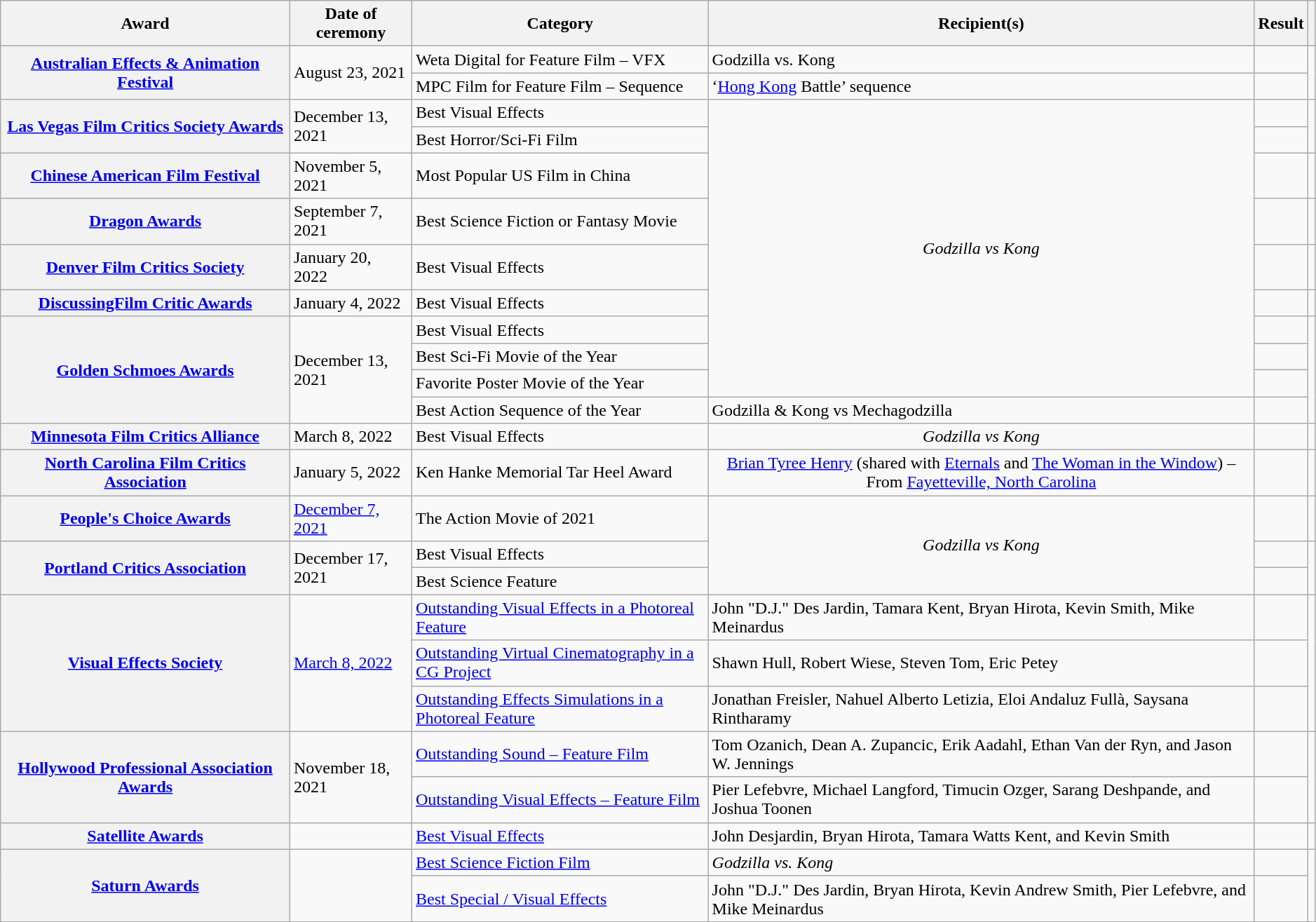<table class="wikitable sortable plainrowheaders" style="width: 99%">
<tr>
<th scope="col" style="width:22%;">Award</th>
<th scope="col">Date of ceremony</th>
<th scope="col">Category</th>
<th scope="col">Recipient(s)</th>
<th scope="col">Result</th>
<th scope="col" class="unsortable"></th>
</tr>
<tr>
<th scope="row" style="text-align:center;" rowspan=2><a href='#'>Australian Effects & Animation Festival</a></th>
<td rowspan=2>August 23, 2021</td>
<td>Weta Digital for Feature Film – VFX</td>
<td>Godzilla vs. Kong</td>
<td></td>
<td style="text-align:center;" rowspan=2></td>
</tr>
<tr>
<td>MPC Film for Feature Film – Sequence</td>
<td>‘<a href='#'>Hong Kong</a> Battle’ sequence</td>
<td></td>
</tr>
<tr>
<th scope="row" rowspan="2"" style="text-align:center;"><a href='#'>Las Vegas Film Critics Society Awards</a></th>
<td rowspan="2">December 13, 2021</td>
<td>Best Visual Effects</td>
<td style="text-align:center;" rowspan=9><em>Godzilla vs Kong</em></td>
<td></td>
<td rowspan="2" scope="row" style="text-align:center;"></td>
</tr>
<tr>
<td>Best Horror/Sci-Fi Film</td>
<td></td>
</tr>
<tr>
<th scope="row" style="text-align:center;"><a href='#'>Chinese American Film Festival</a></th>
<td>November 5, 2021</td>
<td>Most Popular US Film in China</td>
<td></td>
<td style="text-align:center;"></td>
</tr>
<tr>
<th scope="row" style="text-align:center;"><a href='#'>Dragon Awards</a></th>
<td>September 7, 2021</td>
<td>Best Science Fiction or Fantasy Movie</td>
<td></td>
<td style="text-align:center;"></td>
</tr>
<tr>
<th scope="row" style="text-align:center;"><a href='#'>Denver Film Critics Society</a></th>
<td>January 20, 2022</td>
<td>Best Visual Effects</td>
<td></td>
<td style="text-align:center;"></td>
</tr>
<tr>
<th scope="row" style="text-align:center;"><a href='#'>DiscussingFilm Critic Awards</a></th>
<td>January 4, 2022</td>
<td>Best Visual Effects</td>
<td></td>
<td style="text-align:center;"></td>
</tr>
<tr>
<th scope="row" rowspan="4" style="text-align:center;"><a href='#'>Golden Schmoes Awards</a></th>
<td rowspan="4">December 13, 2021</td>
<td>Best Visual Effects</td>
<td></td>
<td rowspan="4" scope="row" style="text-align:center;"></td>
</tr>
<tr>
<td>Best Sci-Fi Movie of the Year</td>
<td></td>
</tr>
<tr>
<td>Favorite Poster Movie of the Year</td>
<td></td>
</tr>
<tr>
<td>Best Action Sequence of the Year</td>
<td>Godzilla & Kong vs Mechagodzilla</td>
<td></td>
</tr>
<tr>
<th scope="row" style="text-align:center;"><a href='#'>Minnesota Film Critics Alliance</a></th>
<td>March 8, 2022</td>
<td>Best Visual Effects</td>
<td style="text-align:center;"><em>Godzilla vs Kong</em></td>
<td></td>
<td style="text-align:center;"></td>
</tr>
<tr>
<th scope="row" style="text-align:center;"><a href='#'>North Carolina Film Critics Association</a></th>
<td>January 5, 2022</td>
<td>Ken Hanke Memorial Tar Heel Award</td>
<td style="text-align:center;"><a href='#'>Brian Tyree Henry</a> (shared with <a href='#'>Eternals</a> and <a href='#'>The Woman in the Window</a>) – From <a href='#'>Fayetteville, North Carolina</a></td>
<td></td>
<td style="text-align:center;"></td>
</tr>
<tr>
<th scope="row" style="text-align:center;"><a href='#'>People's Choice Awards</a></th>
<td><a href='#'>December 7, 2021</a></td>
<td>The Action Movie of 2021</td>
<td style="text-align:center;" rowspan="3"><em>Godzilla vs Kong</em></td>
<td></td>
<td style="text-align:center;"></td>
</tr>
<tr>
<th scope="row" style="text-align:center;" rowspan="2"><a href='#'>Portland Critics Association</a></th>
<td rowspan="2">December 17, 2021</td>
<td>Best Visual Effects</td>
<td></td>
<td style="text-align:center;" rowspan="2"></td>
</tr>
<tr>
<td>Best Science Feature</td>
<td></td>
</tr>
<tr>
<th rowspan="3" scope="row" style="text-align:center;"><a href='#'>Visual Effects Society</a></th>
<td rowspan="3"><a href='#'>March 8, 2022</a></td>
<td><a href='#'>Outstanding Visual Effects in a Photoreal Feature</a></td>
<td>John "D.J." Des Jardin, Tamara Kent, Bryan Hirota, Kevin Smith, Mike Meinardus</td>
<td></td>
<td rowspan="3" style="text-align:center;"></td>
</tr>
<tr>
<td><a href='#'>Outstanding Virtual Cinematography in a CG Project</a></td>
<td>Shawn Hull, Robert Wiese, Steven Tom, Eric Petey </td>
<td></td>
</tr>
<tr>
<td><a href='#'>Outstanding Effects Simulations in a Photoreal Feature</a></td>
<td>Jonathan Freisler, Nahuel Alberto Letizia, Eloi Andaluz Fullà, Saysana Rintharamy </td>
<td></td>
</tr>
<tr>
<th scope="row" style="text-align:center;" rowspan="2"><a href='#'>Hollywood Professional Association Awards</a></th>
<td rowspan="2">November 18, 2021</td>
<td><a href='#'>Outstanding Sound – Feature Film</a></td>
<td>Tom Ozanich, Dean A. Zupancic, Erik Aadahl, Ethan Van der Ryn, and Jason W. Jennings</td>
<td></td>
<td style="text-align:center;" rowspan="2"></td>
</tr>
<tr>
<td><a href='#'>Outstanding Visual Effects – Feature Film</a></td>
<td>Pier Lefebvre, Michael Langford, Timucin Ozger, Sarang Deshpande, and Joshua Toonen</td>
<td></td>
</tr>
<tr>
<th scope="row" style="text-align: center;"><a href='#'>Satellite Awards</a></th>
<td><a href='#'></a></td>
<td><a href='#'>Best Visual Effects</a></td>
<td>John Desjardin, Bryan Hirota, Tamara Watts Kent, and Kevin Smith</td>
<td></td>
<td rowspan="1" style="text-align:center;"></td>
</tr>
<tr>
<th scope="row" style="text-align:center;" rowspan="2"><a href='#'>Saturn Awards</a></th>
<td rowspan="2"><a href='#'></a></td>
<td><a href='#'>Best Science Fiction Film</a></td>
<td><em>Godzilla vs. Kong</em></td>
<td></td>
<td style="text-align:center;" rowspan="2"></td>
</tr>
<tr>
<td><a href='#'>Best Special / Visual Effects</a></td>
<td>John "D.J." Des Jardin, Bryan Hirota, Kevin Andrew Smith, Pier Lefebvre, and Mike Meinardus</td>
<td></td>
</tr>
</table>
